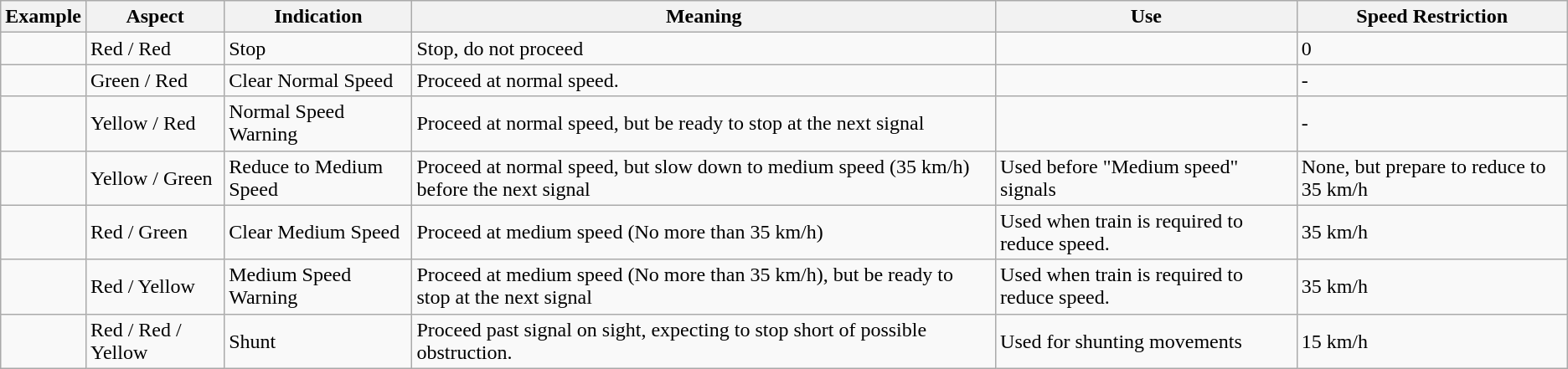<table class="wikitable">
<tr>
<th>Example</th>
<th>Aspect</th>
<th>Indication</th>
<th>Meaning</th>
<th>Use</th>
<th>Speed Restriction</th>
</tr>
<tr>
<td></td>
<td>Red / Red</td>
<td>Stop</td>
<td>Stop, do not proceed</td>
<td></td>
<td>0</td>
</tr>
<tr>
<td></td>
<td>Green / Red</td>
<td>Clear Normal Speed</td>
<td>Proceed at normal speed.</td>
<td></td>
<td>-</td>
</tr>
<tr>
<td></td>
<td>Yellow / Red</td>
<td>Normal Speed Warning</td>
<td>Proceed at normal speed, but be ready to stop at the next signal</td>
<td></td>
<td>-</td>
</tr>
<tr>
<td></td>
<td>Yellow / Green</td>
<td>Reduce to Medium Speed</td>
<td>Proceed at normal speed, but slow down to medium speed (35 km/h) before the next signal</td>
<td>Used before "Medium speed" signals</td>
<td>None, but prepare to reduce to 35 km/h</td>
</tr>
<tr>
<td></td>
<td>Red / Green</td>
<td>Clear Medium Speed</td>
<td>Proceed at medium speed (No more than 35 km/h)</td>
<td>Used when train is required to reduce speed.</td>
<td>35 km/h</td>
</tr>
<tr>
<td></td>
<td>Red / Yellow</td>
<td>Medium Speed Warning</td>
<td>Proceed at medium speed (No more than 35 km/h), but be ready to stop at the next signal</td>
<td>Used when train is required to reduce speed.</td>
<td>35 km/h</td>
</tr>
<tr>
<td></td>
<td>Red / Red / Yellow</td>
<td>Shunt</td>
<td>Proceed past signal on sight, expecting to stop short of possible obstruction.</td>
<td>Used for shunting movements</td>
<td>15 km/h</td>
</tr>
</table>
